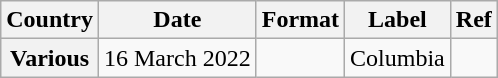<table class="wikitable plainrowheaders">
<tr>
<th>Country</th>
<th>Date</th>
<th>Format</th>
<th>Label</th>
<th>Ref</th>
</tr>
<tr>
<th scope="row">Various</th>
<td>16 March 2022</td>
<td></td>
<td rowspan="2">Columbia</td>
<td></td>
</tr>
</table>
